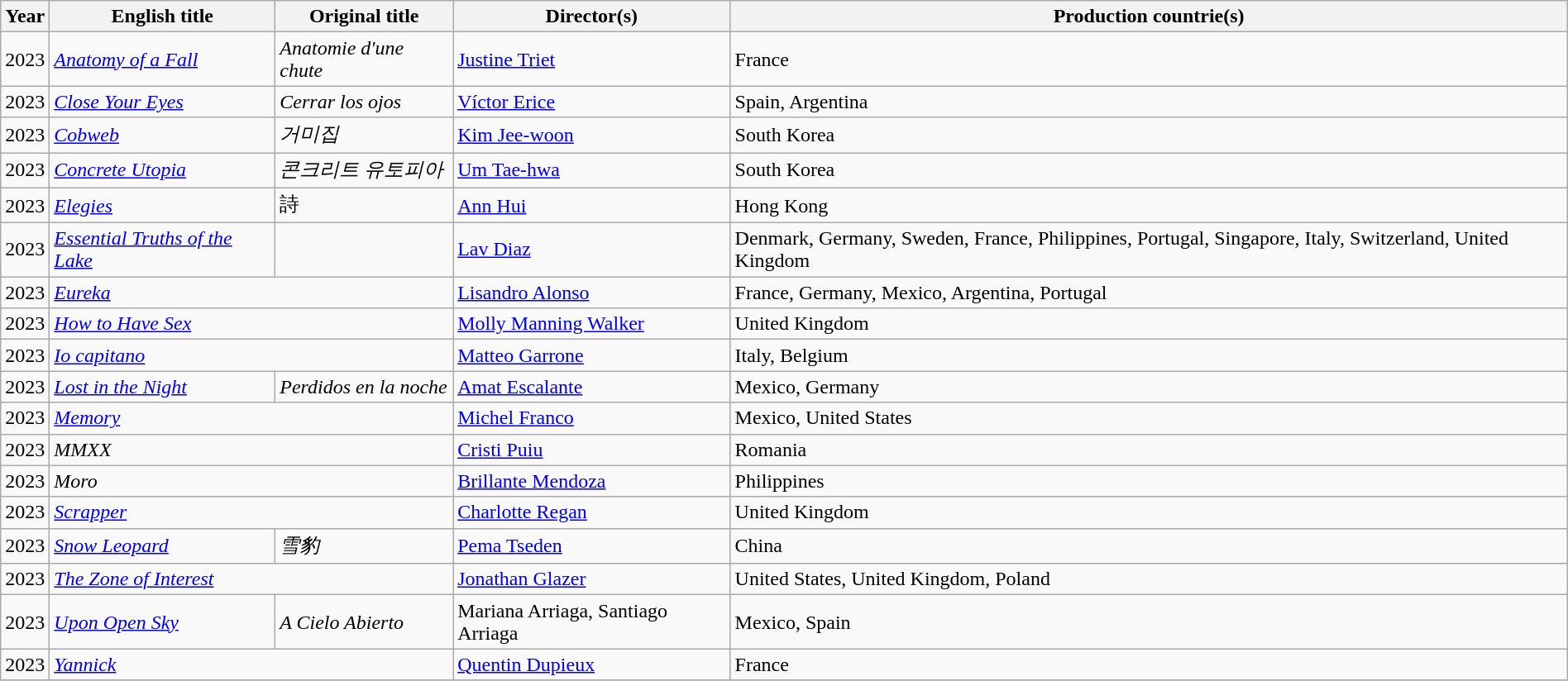<table class="sortable wikitable" style="width:100%; margin-bottom:4px" cellpadding="5">
<tr>
<th scope="col">Year</th>
<th scope="col">English title</th>
<th scope="col">Original title</th>
<th scope="col">Director(s)</th>
<th scope="col">Production countrie(s)</th>
</tr>
<tr>
<td>2023</td>
<td><em><a href='#'>Anatomy of a Fall</a></em></td>
<td><em>Anatomie d'une chute</em></td>
<td><a href='#'>Justine Triet</a></td>
<td>France</td>
</tr>
<tr>
<td>2023</td>
<td><em><a href='#'>Close Your Eyes</a></em></td>
<td><em>Cerrar los ojos</em></td>
<td><a href='#'>Víctor Erice</a></td>
<td>Spain, Argentina</td>
</tr>
<tr>
<td>2023</td>
<td><em><a href='#'>Cobweb</a></em></td>
<td><em>거미집</em></td>
<td><a href='#'>Kim Jee-woon</a></td>
<td>South Korea</td>
</tr>
<tr>
<td>2023</td>
<td><em><a href='#'>Concrete Utopia</a></em></td>
<td><em>콘크리트 유토피아</em></td>
<td><a href='#'>Um Tae-hwa</a></td>
<td>South Korea</td>
</tr>
<tr>
<td>2023</td>
<td><em><a href='#'>Elegies</a></em></td>
<td>詩</td>
<td><a href='#'>Ann Hui</a></td>
<td>Hong Kong</td>
</tr>
<tr>
<td>2023</td>
<td><em><a href='#'>Essential Truths of the Lake</a></em></td>
<td></td>
<td><a href='#'>Lav Diaz</a></td>
<td>Denmark, Germany, Sweden, France, Philippines,  Portugal, Singapore, Italy, Switzerland, United Kingdom</td>
</tr>
<tr>
<td>2023</td>
<td colspan=2><em><a href='#'>Eureka</a></em></td>
<td><a href='#'>Lisandro Alonso</a></td>
<td>France, Germany, Mexico, Argentina, Portugal</td>
</tr>
<tr>
<td>2023</td>
<td colspan=2><em><a href='#'>How to Have Sex</a></em></td>
<td><a href='#'>Molly Manning Walker</a></td>
<td>United Kingdom</td>
</tr>
<tr>
<td>2023</td>
<td colspan=2><em><a href='#'>Io capitano</a></em></td>
<td><a href='#'>Matteo Garrone</a></td>
<td>Italy, Belgium</td>
</tr>
<tr>
<td>2023</td>
<td><em><a href='#'>Lost in the Night</a></em></td>
<td><em>Perdidos en la noche</em></td>
<td><a href='#'>Amat Escalante</a></td>
<td>Mexico, Germany</td>
</tr>
<tr>
<td>2023</td>
<td colspan=2><em><a href='#'>Memory</a></em></td>
<td><a href='#'>Michel Franco</a></td>
<td>Mexico, United States</td>
</tr>
<tr>
<td>2023</td>
<td colspan=2><em>MMXX</em></td>
<td><a href='#'>Cristi Puiu</a></td>
<td>Romania</td>
</tr>
<tr>
<td>2023</td>
<td colspan=2><em>Moro</em></td>
<td><a href='#'>Brillante Mendoza</a></td>
<td>Philippines</td>
</tr>
<tr>
<td>2023</td>
<td colspan=2><em><a href='#'>Scrapper</a></em></td>
<td><a href='#'>Charlotte Regan</a></td>
<td>United Kingdom</td>
</tr>
<tr>
<td>2023</td>
<td><em><a href='#'>Snow Leopard</a></em></td>
<td><em>雪豹</em></td>
<td><a href='#'>Pema Tseden</a></td>
<td>China</td>
</tr>
<tr>
<td>2023</td>
<td colspan=2><em><a href='#'>The Zone of Interest</a></em></td>
<td><a href='#'>Jonathan Glazer</a></td>
<td>United States, United Kingdom, Poland</td>
</tr>
<tr>
<td>2023</td>
<td><em><a href='#'>Upon Open Sky</a></em></td>
<td><em>A Cielo Abierto</em></td>
<td>Mariana Arriaga, Santiago Arriaga</td>
<td>Mexico, Spain</td>
</tr>
<tr>
<td>2023</td>
<td colspan=2><em><a href='#'>Yannick</a></em></td>
<td><a href='#'>Quentin Dupieux</a></td>
<td>France</td>
</tr>
<tr>
</tr>
</table>
